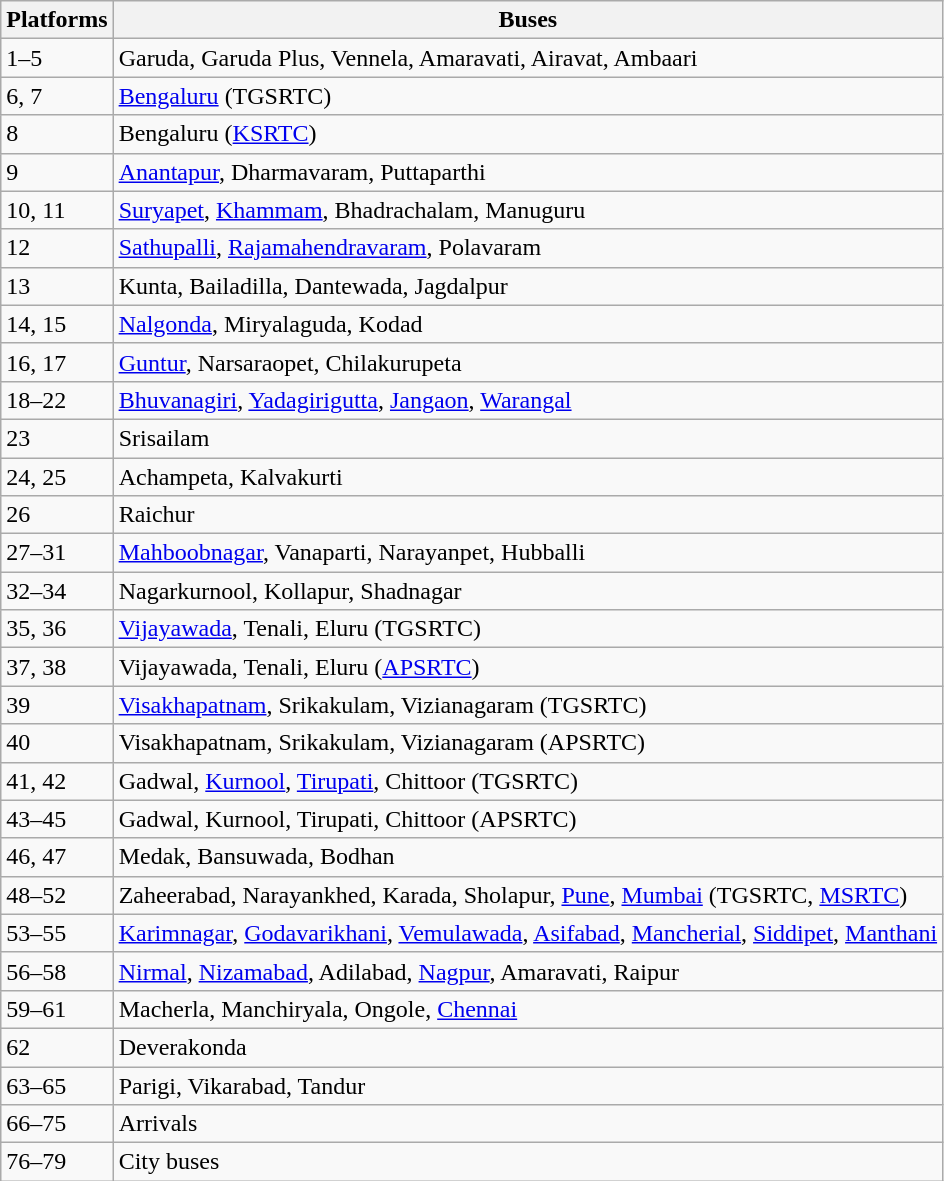<table class="wikitable">
<tr>
<th>Platforms</th>
<th>Buses</th>
</tr>
<tr>
<td>1–5</td>
<td>Garuda, Garuda Plus, Vennela, Amaravati, Airavat, Ambaari</td>
</tr>
<tr>
<td>6, 7</td>
<td><a href='#'>Bengaluru</a> (TGSRTC)</td>
</tr>
<tr>
<td>8</td>
<td>Bengaluru (<a href='#'>KSRTC</a>)</td>
</tr>
<tr>
<td>9</td>
<td><a href='#'>Anantapur</a>, Dharmavaram, Puttaparthi</td>
</tr>
<tr>
<td>10, 11</td>
<td><a href='#'>Suryapet</a>, <a href='#'>Khammam</a>, Bhadrachalam, Manuguru</td>
</tr>
<tr>
<td>12</td>
<td><a href='#'>Sathupalli</a>, <a href='#'>Rajamahendravaram</a>, Polavaram</td>
</tr>
<tr>
<td>13</td>
<td>Kunta, Bailadilla, Dantewada, Jagdalpur</td>
</tr>
<tr>
<td>14, 15</td>
<td><a href='#'>Nalgonda</a>, Miryalaguda, Kodad</td>
</tr>
<tr>
<td>16, 17</td>
<td><a href='#'>Guntur</a>, Narsaraopet, Chilakurupeta</td>
</tr>
<tr>
<td>18–22</td>
<td><a href='#'>Bhuvanagiri</a>, <a href='#'>Yadagirigutta</a>, <a href='#'>Jangaon</a>, <a href='#'>Warangal</a></td>
</tr>
<tr>
<td>23</td>
<td>Srisailam</td>
</tr>
<tr>
<td>24, 25</td>
<td>Achampeta, Kalvakurti</td>
</tr>
<tr>
<td>26</td>
<td>Raichur</td>
</tr>
<tr>
<td>27–31</td>
<td><a href='#'>Mahboobnagar</a>, Vanaparti, Narayanpet, Hubballi</td>
</tr>
<tr>
<td>32–34</td>
<td>Nagarkurnool, Kollapur, Shadnagar</td>
</tr>
<tr>
<td>35, 36</td>
<td><a href='#'>Vijayawada</a>, Tenali, Eluru (TGSRTC)</td>
</tr>
<tr>
<td>37, 38</td>
<td>Vijayawada, Tenali, Eluru (<a href='#'>APSRTC</a>)</td>
</tr>
<tr>
<td>39</td>
<td><a href='#'>Visakhapatnam</a>, Srikakulam, Vizianagaram (TGSRTC)</td>
</tr>
<tr>
<td>40</td>
<td>Visakhapatnam, Srikakulam, Vizianagaram (APSRTC)</td>
</tr>
<tr>
<td>41, 42</td>
<td>Gadwal, <a href='#'>Kurnool</a>, <a href='#'>Tirupati</a>, Chittoor (TGSRTC)</td>
</tr>
<tr>
<td>43–45</td>
<td>Gadwal, Kurnool, Tirupati, Chittoor (APSRTC)</td>
</tr>
<tr>
<td>46, 47</td>
<td>Medak, Bansuwada, Bodhan</td>
</tr>
<tr>
<td>48–52</td>
<td>Zaheerabad, Narayankhed, Karada, Sholapur, <a href='#'>Pune</a>, <a href='#'>Mumbai</a> (TGSRTC, <a href='#'>MSRTC</a>)</td>
</tr>
<tr>
<td>53–55</td>
<td><a href='#'>Karimnagar</a>, <a href='#'>Godavarikhani</a>, <a href='#'>Vemulawada</a>, <a href='#'>Asifabad</a>, <a href='#'>Mancherial</a>, <a href='#'>Siddipet</a>, <a href='#'>Manthani</a></td>
</tr>
<tr>
<td>56–58</td>
<td><a href='#'>Nirmal</a>, <a href='#'>Nizamabad</a>, Adilabad, <a href='#'>Nagpur</a>, Amaravati, Raipur</td>
</tr>
<tr>
<td>59–61</td>
<td>Macherla, Manchiryala, Ongole, <a href='#'>Chennai</a></td>
</tr>
<tr>
<td>62</td>
<td>Deverakonda</td>
</tr>
<tr>
<td>63–65</td>
<td>Parigi, Vikarabad, Tandur</td>
</tr>
<tr>
<td>66–75</td>
<td>Arrivals</td>
</tr>
<tr>
<td>76–79</td>
<td>City buses</td>
</tr>
</table>
